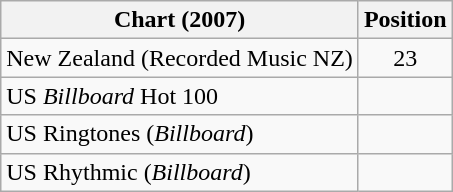<table class="wikitable sortable">
<tr>
<th>Chart (2007)</th>
<th>Position</th>
</tr>
<tr>
<td>New Zealand (Recorded Music NZ)</td>
<td align="center">23</td>
</tr>
<tr>
<td>US <em>Billboard</em> Hot 100</td>
<td></td>
</tr>
<tr>
<td>US Ringtones (<em>Billboard</em>)</td>
<td></td>
</tr>
<tr>
<td>US Rhythmic (<em>Billboard</em>)</td>
<td></td>
</tr>
</table>
